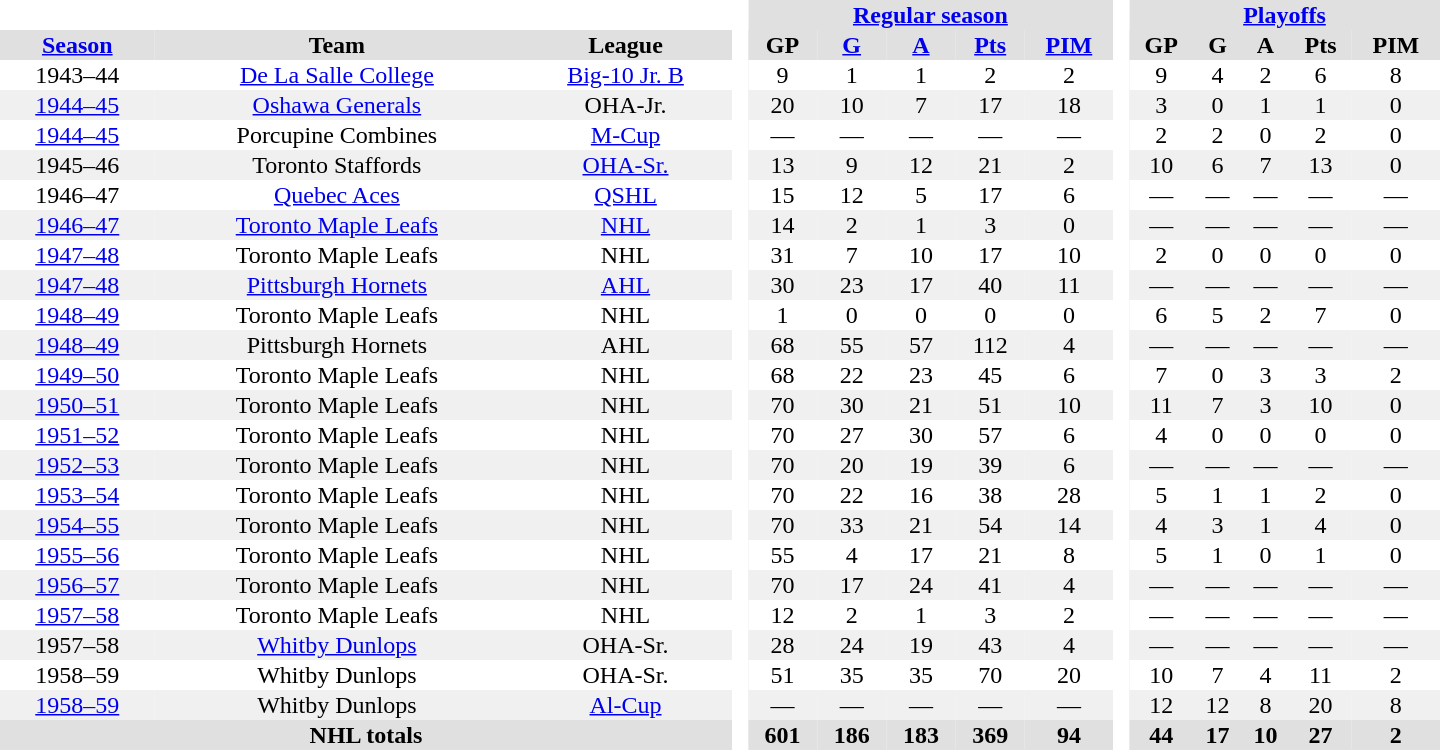<table border="0" cellpadding="1" cellspacing="0" style="text-align:center; width:60em">
<tr bgcolor="#e0e0e0">
<th colspan="3" bgcolor="#ffffff"> </th>
<th rowspan="99" bgcolor="#ffffff"> </th>
<th colspan="5"><a href='#'>Regular season</a></th>
<th rowspan="99" bgcolor="#ffffff"> </th>
<th colspan="5"><a href='#'>Playoffs</a></th>
</tr>
<tr bgcolor="#e0e0e0">
<th><a href='#'>Season</a></th>
<th>Team</th>
<th>League</th>
<th>GP</th>
<th><a href='#'>G</a></th>
<th><a href='#'>A</a></th>
<th><a href='#'>Pts</a></th>
<th><a href='#'>PIM</a></th>
<th>GP</th>
<th>G</th>
<th>A</th>
<th>Pts</th>
<th>PIM</th>
</tr>
<tr>
<td>1943–44</td>
<td><a href='#'>De La Salle College</a></td>
<td><a href='#'>Big-10 Jr. B</a></td>
<td>9</td>
<td>1</td>
<td>1</td>
<td>2</td>
<td>2</td>
<td>9</td>
<td>4</td>
<td>2</td>
<td>6</td>
<td>8</td>
</tr>
<tr bgcolor="#f0f0f0">
<td><a href='#'>1944–45</a></td>
<td><a href='#'>Oshawa Generals</a></td>
<td>OHA-Jr.</td>
<td>20</td>
<td>10</td>
<td>7</td>
<td>17</td>
<td>18</td>
<td>3</td>
<td>0</td>
<td>1</td>
<td>1</td>
<td>0</td>
</tr>
<tr>
<td><a href='#'>1944–45</a></td>
<td>Porcupine Combines</td>
<td><a href='#'>M-Cup</a></td>
<td>—</td>
<td>—</td>
<td>—</td>
<td>—</td>
<td>—</td>
<td>2</td>
<td>2</td>
<td>0</td>
<td>2</td>
<td>0</td>
</tr>
<tr bgcolor="#f0f0f0">
<td>1945–46</td>
<td>Toronto Staffords</td>
<td><a href='#'>OHA-Sr.</a></td>
<td>13</td>
<td>9</td>
<td>12</td>
<td>21</td>
<td>2</td>
<td>10</td>
<td>6</td>
<td>7</td>
<td>13</td>
<td>0</td>
</tr>
<tr>
<td>1946–47</td>
<td><a href='#'>Quebec Aces</a></td>
<td><a href='#'>QSHL</a></td>
<td>15</td>
<td>12</td>
<td>5</td>
<td>17</td>
<td>6</td>
<td>—</td>
<td>—</td>
<td>—</td>
<td>—</td>
<td>—</td>
</tr>
<tr bgcolor="#f0f0f0">
<td><a href='#'>1946–47</a></td>
<td><a href='#'>Toronto Maple Leafs</a></td>
<td><a href='#'>NHL</a></td>
<td>14</td>
<td>2</td>
<td>1</td>
<td>3</td>
<td>0</td>
<td>—</td>
<td>—</td>
<td>—</td>
<td>—</td>
<td>—</td>
</tr>
<tr>
<td><a href='#'>1947–48</a></td>
<td>Toronto Maple Leafs</td>
<td>NHL</td>
<td>31</td>
<td>7</td>
<td>10</td>
<td>17</td>
<td>10</td>
<td>2</td>
<td>0</td>
<td>0</td>
<td>0</td>
<td>0</td>
</tr>
<tr bgcolor="#f0f0f0">
<td><a href='#'>1947–48</a></td>
<td><a href='#'>Pittsburgh Hornets</a></td>
<td><a href='#'>AHL</a></td>
<td>30</td>
<td>23</td>
<td>17</td>
<td>40</td>
<td>11</td>
<td>—</td>
<td>—</td>
<td>—</td>
<td>—</td>
<td>—</td>
</tr>
<tr>
<td><a href='#'>1948–49</a></td>
<td>Toronto Maple Leafs</td>
<td>NHL</td>
<td>1</td>
<td>0</td>
<td>0</td>
<td>0</td>
<td>0</td>
<td>6</td>
<td>5</td>
<td>2</td>
<td>7</td>
<td>0</td>
</tr>
<tr bgcolor="#f0f0f0">
<td><a href='#'>1948–49</a></td>
<td>Pittsburgh Hornets</td>
<td>AHL</td>
<td>68</td>
<td>55</td>
<td>57</td>
<td>112</td>
<td>4</td>
<td>—</td>
<td>—</td>
<td>—</td>
<td>—</td>
<td>—</td>
</tr>
<tr>
<td><a href='#'>1949–50</a></td>
<td>Toronto Maple Leafs</td>
<td>NHL</td>
<td>68</td>
<td>22</td>
<td>23</td>
<td>45</td>
<td>6</td>
<td>7</td>
<td>0</td>
<td>3</td>
<td>3</td>
<td>2</td>
</tr>
<tr bgcolor="#f0f0f0">
<td><a href='#'>1950–51</a></td>
<td>Toronto Maple Leafs</td>
<td>NHL</td>
<td>70</td>
<td>30</td>
<td>21</td>
<td>51</td>
<td>10</td>
<td>11</td>
<td>7</td>
<td>3</td>
<td>10</td>
<td>0</td>
</tr>
<tr>
<td><a href='#'>1951–52</a></td>
<td>Toronto Maple Leafs</td>
<td>NHL</td>
<td>70</td>
<td>27</td>
<td>30</td>
<td>57</td>
<td>6</td>
<td>4</td>
<td>0</td>
<td>0</td>
<td>0</td>
<td>0</td>
</tr>
<tr bgcolor="#f0f0f0">
<td><a href='#'>1952–53</a></td>
<td>Toronto Maple Leafs</td>
<td>NHL</td>
<td>70</td>
<td>20</td>
<td>19</td>
<td>39</td>
<td>6</td>
<td>—</td>
<td>—</td>
<td>—</td>
<td>—</td>
<td>—</td>
</tr>
<tr>
<td><a href='#'>1953–54</a></td>
<td>Toronto Maple Leafs</td>
<td>NHL</td>
<td>70</td>
<td>22</td>
<td>16</td>
<td>38</td>
<td>28</td>
<td>5</td>
<td>1</td>
<td>1</td>
<td>2</td>
<td>0</td>
</tr>
<tr bgcolor="#f0f0f0">
<td><a href='#'>1954–55</a></td>
<td>Toronto Maple Leafs</td>
<td>NHL</td>
<td>70</td>
<td>33</td>
<td>21</td>
<td>54</td>
<td>14</td>
<td>4</td>
<td>3</td>
<td>1</td>
<td>4</td>
<td>0</td>
</tr>
<tr>
<td><a href='#'>1955–56</a></td>
<td>Toronto Maple Leafs</td>
<td>NHL</td>
<td>55</td>
<td>4</td>
<td>17</td>
<td>21</td>
<td>8</td>
<td>5</td>
<td>1</td>
<td>0</td>
<td>1</td>
<td>0</td>
</tr>
<tr bgcolor="#f0f0f0">
<td><a href='#'>1956–57</a></td>
<td>Toronto Maple Leafs</td>
<td>NHL</td>
<td>70</td>
<td>17</td>
<td>24</td>
<td>41</td>
<td>4</td>
<td>—</td>
<td>—</td>
<td>—</td>
<td>—</td>
<td>—</td>
</tr>
<tr>
<td><a href='#'>1957–58</a></td>
<td>Toronto Maple Leafs</td>
<td>NHL</td>
<td>12</td>
<td>2</td>
<td>1</td>
<td>3</td>
<td>2</td>
<td>—</td>
<td>—</td>
<td>—</td>
<td>—</td>
<td>—</td>
</tr>
<tr bgcolor="#f0f0f0">
<td>1957–58</td>
<td><a href='#'>Whitby Dunlops</a></td>
<td>OHA-Sr.</td>
<td>28</td>
<td>24</td>
<td>19</td>
<td>43</td>
<td>4</td>
<td>—</td>
<td>—</td>
<td>—</td>
<td>—</td>
<td>—</td>
</tr>
<tr>
<td>1958–59</td>
<td>Whitby Dunlops</td>
<td>OHA-Sr.</td>
<td>51</td>
<td>35</td>
<td>35</td>
<td>70</td>
<td>20</td>
<td>10</td>
<td>7</td>
<td>4</td>
<td>11</td>
<td>2</td>
</tr>
<tr bgcolor="#f0f0f0">
<td><a href='#'>1958–59</a></td>
<td>Whitby Dunlops</td>
<td><a href='#'>Al-Cup</a></td>
<td>—</td>
<td>—</td>
<td>—</td>
<td>—</td>
<td>—</td>
<td>12</td>
<td>12</td>
<td>8</td>
<td>20</td>
<td>8</td>
</tr>
<tr bgcolor="#e0e0e0">
<th colspan="3">NHL totals</th>
<th>601</th>
<th>186</th>
<th>183</th>
<th>369</th>
<th>94</th>
<th>44</th>
<th>17</th>
<th>10</th>
<th>27</th>
<th>2</th>
</tr>
</table>
